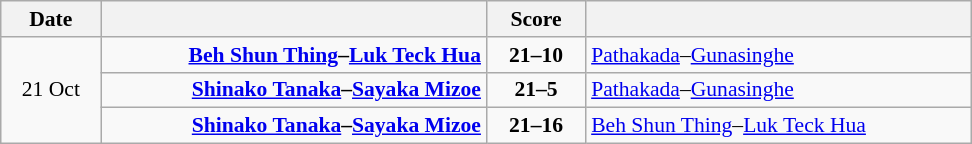<table class="wikitable" style="text-align: center; font-size:90% ">
<tr>
<th width="60">Date</th>
<th align="right" width="250"></th>
<th width="60">Score</th>
<th align="left" width="250"></th>
</tr>
<tr>
<td rowspan=3>21 Oct</td>
<td align=right><strong><a href='#'>Beh Shun Thing</a>–<a href='#'>Luk Teck Hua</a> </strong></td>
<td align=center><strong>21–10</strong></td>
<td align=left> <a href='#'>Pathakada</a>–<a href='#'>Gunasinghe</a></td>
</tr>
<tr>
<td align=right><strong><a href='#'>Shinako Tanaka</a>–<a href='#'>Sayaka Mizoe</a> </strong></td>
<td align=center><strong>21–5</strong></td>
<td align=left> <a href='#'>Pathakada</a>–<a href='#'>Gunasinghe</a></td>
</tr>
<tr>
<td align=right><strong><a href='#'>Shinako Tanaka</a>–<a href='#'>Sayaka Mizoe</a> </strong></td>
<td align=center><strong>21–16</strong></td>
<td align=left> <a href='#'>Beh Shun Thing</a>–<a href='#'>Luk Teck Hua</a></td>
</tr>
</table>
